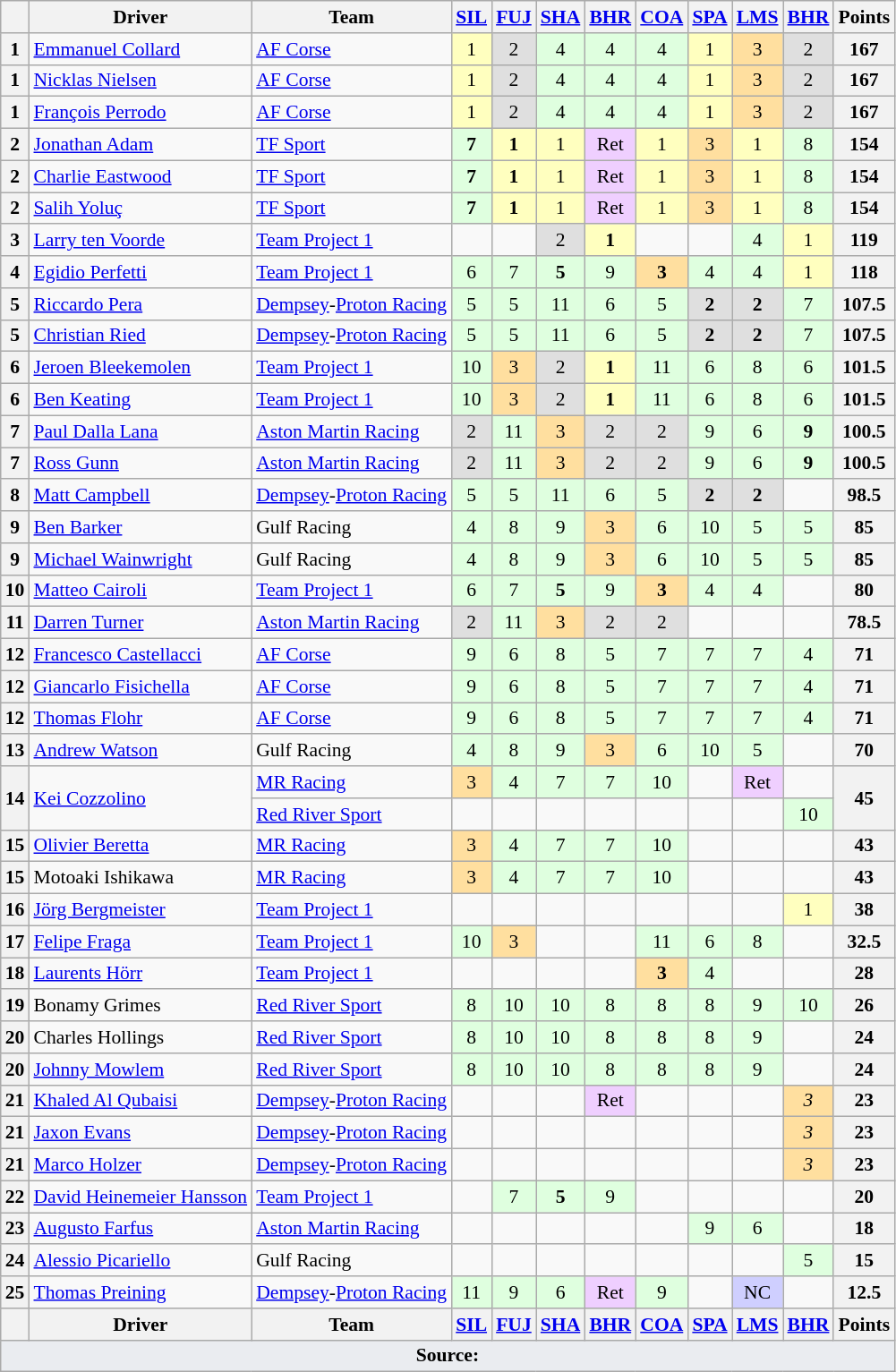<table class="wikitable" style="font-size:90%; text-align:center;">
<tr>
<th></th>
<th>Driver</th>
<th>Team</th>
<th><a href='#'>SIL</a><br></th>
<th><a href='#'>FUJ</a><br></th>
<th><a href='#'>SHA</a><br></th>
<th><a href='#'>BHR</a><br></th>
<th><a href='#'>COA</a><br></th>
<th><a href='#'>SPA</a><br></th>
<th><a href='#'>LMS</a><br></th>
<th><a href='#'>BHR</a><br></th>
<th>Points</th>
</tr>
<tr>
<th>1</th>
<td align=left> <a href='#'>Emmanuel Collard</a></td>
<td align=left> <a href='#'>AF Corse</a></td>
<td style="background:#FFFFBF;">1</td>
<td style="background:#DFDFDF;">2</td>
<td style="background:#DFFFDF;">4</td>
<td style="background:#DFFFDF;">4</td>
<td style="background:#DFFFDF;">4</td>
<td style="background:#FFFFBF;">1</td>
<td style="background:#FFDF9F;">3</td>
<td style="background:#DFDFDF;">2</td>
<th>167</th>
</tr>
<tr>
<th>1</th>
<td align=left> <a href='#'>Nicklas Nielsen</a></td>
<td align=left> <a href='#'>AF Corse</a></td>
<td style="background:#FFFFBF;">1</td>
<td style="background:#DFDFDF;">2</td>
<td style="background:#DFFFDF;">4</td>
<td style="background:#DFFFDF;">4</td>
<td style="background:#DFFFDF;">4</td>
<td style="background:#FFFFBF;">1</td>
<td style="background:#FFDF9F;">3</td>
<td style="background:#DFDFDF;">2</td>
<th>167</th>
</tr>
<tr>
<th>1</th>
<td align=left> <a href='#'>François Perrodo</a></td>
<td align=left> <a href='#'>AF Corse</a></td>
<td style="background:#FFFFBF;">1</td>
<td style="background:#DFDFDF;">2</td>
<td style="background:#DFFFDF;">4</td>
<td style="background:#DFFFDF;">4</td>
<td style="background:#DFFFDF;">4</td>
<td style="background:#FFFFBF;">1</td>
<td style="background:#FFDF9F;">3</td>
<td style="background:#DFDFDF;">2</td>
<th>167</th>
</tr>
<tr>
<th>2</th>
<td align=left> <a href='#'>Jonathan Adam</a></td>
<td align=left> <a href='#'>TF Sport</a></td>
<td style="background:#DFFFDF;"><strong>7</strong></td>
<td style="background:#FFFFBF;"><strong>1</strong></td>
<td style="background:#FFFFBF;">1</td>
<td style="background:#EFCFFF;">Ret</td>
<td style="background:#FFFFBF;">1</td>
<td style="background:#FFDF9F;">3</td>
<td style="background:#FFFFBF;">1</td>
<td style="background:#DFFFDF;">8</td>
<th>154</th>
</tr>
<tr>
<th>2</th>
<td align=left> <a href='#'>Charlie Eastwood</a></td>
<td align=left> <a href='#'>TF Sport</a></td>
<td style="background:#DFFFDF;"><strong>7</strong></td>
<td style="background:#FFFFBF;"><strong>1</strong></td>
<td style="background:#FFFFBF;">1</td>
<td style="background:#EFCFFF;">Ret</td>
<td style="background:#FFFFBF;">1</td>
<td style="background:#FFDF9F;">3</td>
<td style="background:#FFFFBF;">1</td>
<td style="background:#DFFFDF;">8</td>
<th>154</th>
</tr>
<tr>
<th>2</th>
<td align=left> <a href='#'>Salih Yoluç</a></td>
<td align=left> <a href='#'>TF Sport</a></td>
<td style="background:#DFFFDF;"><strong>7</strong></td>
<td style="background:#FFFFBF;"><strong>1</strong></td>
<td style="background:#FFFFBF;">1</td>
<td style="background:#EFCFFF;">Ret</td>
<td style="background:#FFFFBF;">1</td>
<td style="background:#FFDF9F;">3</td>
<td style="background:#FFFFBF;">1</td>
<td style="background:#DFFFDF;">8</td>
<th>154</th>
</tr>
<tr>
<th>3</th>
<td align=left> <a href='#'>Larry ten Voorde</a></td>
<td align=left> <a href='#'>Team Project 1</a></td>
<td></td>
<td></td>
<td style="background:#DFDFDF;">2</td>
<td style="background:#FFFFBF;"><strong>1</strong></td>
<td></td>
<td></td>
<td style="background:#DFFFDF;">4</td>
<td style="background:#FFFFBF;">1</td>
<th>119</th>
</tr>
<tr>
<th>4</th>
<td align=left> <a href='#'>Egidio Perfetti</a></td>
<td align=left> <a href='#'>Team Project 1</a></td>
<td style="background:#DFFFDF;">6</td>
<td style="background:#DFFFDF;">7</td>
<td style="background:#DFFFDF;"><strong>5</strong></td>
<td style="background:#DFFFDF;">9</td>
<td style="background:#FFDF9F;"><strong>3</strong></td>
<td style="background:#DFFFDF;">4</td>
<td style="background:#DFFFDF;">4</td>
<td style="background:#FFFFBF;">1</td>
<th>118</th>
</tr>
<tr>
<th>5</th>
<td align=left> <a href='#'>Riccardo Pera</a></td>
<td align=left> <a href='#'>Dempsey</a>-<a href='#'>Proton Racing</a></td>
<td style="background:#DFFFDF;">5</td>
<td style="background:#DFFFDF;">5</td>
<td style="background:#DFFFDF;">11</td>
<td style="background:#DFFFDF;">6</td>
<td style="background:#DFFFDF;">5</td>
<td style="background:#DFDFDF;"><strong>2</strong></td>
<td style="background:#DFDFDF;"><strong>2</strong></td>
<td style="background:#DFFFDF;">7</td>
<th>107.5</th>
</tr>
<tr>
<th>5</th>
<td align=left> <a href='#'>Christian Ried</a></td>
<td align=left> <a href='#'>Dempsey</a>-<a href='#'>Proton Racing</a></td>
<td style="background:#DFFFDF;">5</td>
<td style="background:#DFFFDF;">5</td>
<td style="background:#DFFFDF;">11</td>
<td style="background:#DFFFDF;">6</td>
<td style="background:#DFFFDF;">5</td>
<td style="background:#DFDFDF;"><strong>2</strong></td>
<td style="background:#DFDFDF;"><strong>2</strong></td>
<td style="background:#DFFFDF;">7</td>
<th>107.5</th>
</tr>
<tr>
<th>6</th>
<td align=left> <a href='#'>Jeroen Bleekemolen</a></td>
<td align=left> <a href='#'>Team Project 1</a></td>
<td style="background:#DFFFDF;">10</td>
<td style="background:#FFDF9F;">3</td>
<td style="background:#DFDFDF;">2</td>
<td style="background:#FFFFBF;"><strong>1</strong></td>
<td style="background:#DFFFDF;">11</td>
<td style="background:#DFFFDF;">6</td>
<td style="background:#DFFFDF;">8</td>
<td style="background:#DFFFDF;">6</td>
<th>101.5</th>
</tr>
<tr>
<th>6</th>
<td align=left> <a href='#'>Ben Keating</a></td>
<td align=left> <a href='#'>Team Project 1</a></td>
<td style="background:#DFFFDF;">10</td>
<td style="background:#FFDF9F;">3</td>
<td style="background:#DFDFDF;">2</td>
<td style="background:#FFFFBF;"><strong>1</strong></td>
<td style="background:#DFFFDF;">11</td>
<td style="background:#DFFFDF;">6</td>
<td style="background:#DFFFDF;">8</td>
<td style="background:#DFFFDF;">6</td>
<th>101.5</th>
</tr>
<tr>
<th>7</th>
<td align=left> <a href='#'>Paul Dalla Lana</a></td>
<td align=left> <a href='#'>Aston Martin Racing</a></td>
<td style="background:#DFDFDF;">2</td>
<td style="background:#DFFFDF;">11</td>
<td style="background:#FFDF9F;">3</td>
<td style="background:#DFDFDF;">2</td>
<td style="background:#DFDFDF;">2</td>
<td style="background:#DFFFDF;">9</td>
<td style="background:#DFFFDF;">6</td>
<td style="background:#DFFFDF;"><strong>9</strong></td>
<th>100.5</th>
</tr>
<tr>
<th>7</th>
<td align=left> <a href='#'>Ross Gunn</a></td>
<td align=left> <a href='#'>Aston Martin Racing</a></td>
<td style="background:#DFDFDF;">2</td>
<td style="background:#DFFFDF;">11</td>
<td style="background:#FFDF9F;">3</td>
<td style="background:#DFDFDF;">2</td>
<td style="background:#DFDFDF;">2</td>
<td style="background:#DFFFDF;">9</td>
<td style="background:#DFFFDF;">6</td>
<td style="background:#DFFFDF;"><strong>9</strong></td>
<th>100.5</th>
</tr>
<tr>
<th>8</th>
<td align=left> <a href='#'>Matt Campbell</a></td>
<td align=left> <a href='#'>Dempsey</a>-<a href='#'>Proton Racing</a></td>
<td style="background:#DFFFDF;">5</td>
<td style="background:#DFFFDF;">5</td>
<td style="background:#DFFFDF;">11</td>
<td style="background:#DFFFDF;">6</td>
<td style="background:#DFFFDF;">5</td>
<td style="background:#DFDFDF;"><strong>2</strong></td>
<td style="background:#DFDFDF;"><strong>2</strong></td>
<td></td>
<th>98.5</th>
</tr>
<tr>
<th>9</th>
<td align=left> <a href='#'>Ben Barker</a></td>
<td align=left> Gulf Racing</td>
<td style="background:#DFFFDF;">4</td>
<td style="background:#DFFFDF;">8</td>
<td style="background:#DFFFDF;">9</td>
<td style="background:#FFDF9F;">3</td>
<td style="background:#DFFFDF;">6</td>
<td style="background:#DFFFDF;">10</td>
<td style="background:#DFFFDF;">5</td>
<td style="background:#DFFFDF;">5</td>
<th>85</th>
</tr>
<tr>
<th>9</th>
<td align=left> <a href='#'>Michael Wainwright</a></td>
<td align=left> Gulf Racing</td>
<td style="background:#DFFFDF;">4</td>
<td style="background:#DFFFDF;">8</td>
<td style="background:#DFFFDF;">9</td>
<td style="background:#FFDF9F;">3</td>
<td style="background:#DFFFDF;">6</td>
<td style="background:#DFFFDF;">10</td>
<td style="background:#DFFFDF;">5</td>
<td style="background:#DFFFDF;">5</td>
<th>85</th>
</tr>
<tr>
<th>10</th>
<td align=left> <a href='#'>Matteo Cairoli</a></td>
<td align=left> <a href='#'>Team Project 1</a></td>
<td style="background:#DFFFDF;">6</td>
<td style="background:#DFFFDF;">7</td>
<td style="background:#DFFFDF;"><strong>5</strong></td>
<td style="background:#DFFFDF;">9</td>
<td style="background:#FFDF9F;"><strong>3</strong></td>
<td style="background:#DFFFDF;">4</td>
<td style="background:#DFFFDF;">4</td>
<td></td>
<th>80</th>
</tr>
<tr>
<th>11</th>
<td align=left> <a href='#'>Darren Turner</a></td>
<td align=left> <a href='#'>Aston Martin Racing</a></td>
<td style="background:#DFDFDF;">2</td>
<td style="background:#DFFFDF;">11</td>
<td style="background:#FFDF9F;">3</td>
<td style="background:#DFDFDF;">2</td>
<td style="background:#DFDFDF;">2</td>
<td></td>
<td></td>
<td></td>
<th>78.5</th>
</tr>
<tr>
<th>12</th>
<td align=left> <a href='#'>Francesco Castellacci</a></td>
<td align=left> <a href='#'>AF Corse</a></td>
<td style="background:#DFFFDF;">9</td>
<td style="background:#DFFFDF;">6</td>
<td style="background:#DFFFDF;">8</td>
<td style="background:#DFFFDF;">5</td>
<td style="background:#DFFFDF;">7</td>
<td style="background:#DFFFDF;">7</td>
<td style="background:#DFFFDF;">7</td>
<td style="background:#DFFFDF;">4</td>
<th>71</th>
</tr>
<tr>
<th>12</th>
<td align=left> <a href='#'>Giancarlo Fisichella</a></td>
<td align=left> <a href='#'>AF Corse</a></td>
<td style="background:#DFFFDF;">9</td>
<td style="background:#DFFFDF;">6</td>
<td style="background:#DFFFDF;">8</td>
<td style="background:#DFFFDF;">5</td>
<td style="background:#DFFFDF;">7</td>
<td style="background:#DFFFDF;">7</td>
<td style="background:#DFFFDF;">7</td>
<td style="background:#DFFFDF;">4</td>
<th>71</th>
</tr>
<tr>
<th>12</th>
<td align=left> <a href='#'>Thomas Flohr</a></td>
<td align=left> <a href='#'>AF Corse</a></td>
<td style="background:#DFFFDF;">9</td>
<td style="background:#DFFFDF;">6</td>
<td style="background:#DFFFDF;">8</td>
<td style="background:#DFFFDF;">5</td>
<td style="background:#DFFFDF;">7</td>
<td style="background:#DFFFDF;">7</td>
<td style="background:#DFFFDF;">7</td>
<td style="background:#DFFFDF;">4</td>
<th>71</th>
</tr>
<tr>
<th>13</th>
<td align=left> <a href='#'>Andrew Watson</a></td>
<td align=left> Gulf Racing</td>
<td style="background:#DFFFDF;">4</td>
<td style="background:#DFFFDF;">8</td>
<td style="background:#DFFFDF;">9</td>
<td style="background:#FFDF9F;">3</td>
<td style="background:#DFFFDF;">6</td>
<td style="background:#DFFFDF;">10</td>
<td style="background:#DFFFDF;">5</td>
<td></td>
<th>70</th>
</tr>
<tr>
<th rowspan=2>14</th>
<td rowspan=2 align=left> <a href='#'>Kei Cozzolino</a></td>
<td align=left> <a href='#'>MR Racing</a></td>
<td style="background:#FFDF9F;">3</td>
<td style="background:#DFFFDF;">4</td>
<td style="background:#DFFFDF;">7</td>
<td style="background:#DFFFDF;">7</td>
<td style="background:#DFFFDF;">10</td>
<td></td>
<td style="background:#EFCFFF;">Ret</td>
<td></td>
<th rowspan=2>45</th>
</tr>
<tr>
<td align=left> <a href='#'>Red River Sport</a></td>
<td></td>
<td></td>
<td></td>
<td></td>
<td></td>
<td></td>
<td></td>
<td style="background:#DFFFDF;">10</td>
</tr>
<tr>
<th>15</th>
<td align=left> <a href='#'>Olivier Beretta</a></td>
<td align=left> <a href='#'>MR Racing</a></td>
<td style="background:#FFDF9F;">3</td>
<td style="background:#DFFFDF;">4</td>
<td style="background:#DFFFDF;">7</td>
<td style="background:#DFFFDF;">7</td>
<td style="background:#DFFFDF;">10</td>
<td></td>
<td></td>
<td></td>
<th>43</th>
</tr>
<tr>
<th>15</th>
<td align=left> Motoaki Ishikawa</td>
<td align=left> <a href='#'>MR Racing</a></td>
<td style="background:#FFDF9F;">3</td>
<td style="background:#DFFFDF;">4</td>
<td style="background:#DFFFDF;">7</td>
<td style="background:#DFFFDF;">7</td>
<td style="background:#DFFFDF;">10</td>
<td></td>
<td></td>
<td></td>
<th>43</th>
</tr>
<tr>
<th>16</th>
<td align=left> <a href='#'>Jörg Bergmeister</a></td>
<td align=left> <a href='#'>Team Project 1</a></td>
<td></td>
<td></td>
<td></td>
<td></td>
<td></td>
<td></td>
<td></td>
<td style="background:#FFFFBF;">1</td>
<th>38</th>
</tr>
<tr>
<th>17</th>
<td align=left> <a href='#'>Felipe Fraga</a></td>
<td align=left> <a href='#'>Team Project 1</a></td>
<td style="background:#DFFFDF;">10</td>
<td style="background:#FFDF9F;">3</td>
<td></td>
<td></td>
<td style="background:#DFFFDF;">11</td>
<td style="background:#DFFFDF;">6</td>
<td style="background:#DFFFDF;">8</td>
<td></td>
<th>32.5</th>
</tr>
<tr>
<th>18</th>
<td align=left> <a href='#'>Laurents Hörr</a></td>
<td align=left> <a href='#'>Team Project 1</a></td>
<td></td>
<td></td>
<td></td>
<td></td>
<td style="background:#FFDF9F;"><strong>3</strong></td>
<td style="background:#DFFFDF;">4</td>
<td></td>
<td></td>
<th>28</th>
</tr>
<tr>
<th>19</th>
<td align=left> Bonamy Grimes</td>
<td align=left> <a href='#'>Red River Sport</a></td>
<td style="background:#DFFFDF;">8</td>
<td style="background:#DFFFDF;">10</td>
<td style="background:#DFFFDF;">10</td>
<td style="background:#DFFFDF;">8</td>
<td style="background:#DFFFDF;">8</td>
<td style="background:#DFFFDF;">8</td>
<td style="background:#DFFFDF;">9</td>
<td style="background:#DFFFDF;">10</td>
<th>26</th>
</tr>
<tr>
<th>20</th>
<td align=left> Charles Hollings</td>
<td align=left> <a href='#'>Red River Sport</a></td>
<td style="background:#DFFFDF;">8</td>
<td style="background:#DFFFDF;">10</td>
<td style="background:#DFFFDF;">10</td>
<td style="background:#DFFFDF;">8</td>
<td style="background:#DFFFDF;">8</td>
<td style="background:#DFFFDF;">8</td>
<td style="background:#DFFFDF;">9</td>
<td></td>
<th>24</th>
</tr>
<tr>
<th>20</th>
<td align=left> <a href='#'>Johnny Mowlem</a></td>
<td align=left> <a href='#'>Red River Sport</a></td>
<td style="background:#DFFFDF;">8</td>
<td style="background:#DFFFDF;">10</td>
<td style="background:#DFFFDF;">10</td>
<td style="background:#DFFFDF;">8</td>
<td style="background:#DFFFDF;">8</td>
<td style="background:#DFFFDF;">8</td>
<td style="background:#DFFFDF;">9</td>
<td></td>
<th>24</th>
</tr>
<tr>
<th>21</th>
<td align=left> <a href='#'>Khaled Al Qubaisi</a></td>
<td align=left> <a href='#'>Dempsey</a>-<a href='#'>Proton Racing</a></td>
<td></td>
<td></td>
<td></td>
<td style="background:#EFCFFF;">Ret</td>
<td></td>
<td></td>
<td></td>
<td style="background:#FFDF9F;"><em>3</em></td>
<th>23</th>
</tr>
<tr>
<th>21</th>
<td align=left> <a href='#'>Jaxon Evans</a></td>
<td align=left> <a href='#'>Dempsey</a>-<a href='#'>Proton Racing</a></td>
<td></td>
<td></td>
<td></td>
<td></td>
<td></td>
<td></td>
<td></td>
<td style="background:#FFDF9F;"><em>3</em></td>
<th>23</th>
</tr>
<tr>
<th>21</th>
<td align=left> <a href='#'>Marco Holzer</a></td>
<td align=left> <a href='#'>Dempsey</a>-<a href='#'>Proton Racing</a></td>
<td></td>
<td></td>
<td></td>
<td></td>
<td></td>
<td></td>
<td></td>
<td style="background:#FFDF9F;"><em>3</em></td>
<th>23</th>
</tr>
<tr>
<th>22</th>
<td align=left> <a href='#'>David Heinemeier Hansson</a></td>
<td align=left> <a href='#'>Team Project 1</a></td>
<td></td>
<td style="background:#DFFFDF;">7</td>
<td style="background:#DFFFDF;"><strong>5</strong></td>
<td style="background:#DFFFDF;">9</td>
<td></td>
<td></td>
<td></td>
<td></td>
<th>20</th>
</tr>
<tr>
<th>23</th>
<td align=left> <a href='#'>Augusto Farfus</a></td>
<td align=left> <a href='#'>Aston Martin Racing</a></td>
<td></td>
<td></td>
<td></td>
<td></td>
<td></td>
<td style="background:#DFFFDF;">9</td>
<td style="background:#DFFFDF;">6</td>
<td></td>
<th>18</th>
</tr>
<tr>
<th>24</th>
<td align=left> <a href='#'>Alessio Picariello</a></td>
<td align=left> Gulf Racing</td>
<td></td>
<td></td>
<td></td>
<td></td>
<td></td>
<td></td>
<td></td>
<td style="background:#DFFFDF;">5</td>
<th>15</th>
</tr>
<tr>
<th>25</th>
<td align=left> <a href='#'>Thomas Preining</a></td>
<td align=left> <a href='#'>Dempsey</a>-<a href='#'>Proton Racing</a></td>
<td style="background:#DFFFDF;">11</td>
<td style="background:#DFFFDF;">9</td>
<td style="background:#DFFFDF;">6</td>
<td style="background:#EFCFFF;">Ret</td>
<td style="background:#DFFFDF;">9</td>
<td></td>
<td style="background:#CFCFFF;">NC</td>
<td></td>
<th>12.5</th>
</tr>
<tr>
<th></th>
<th>Driver</th>
<th>Team</th>
<th><a href='#'>SIL</a><br></th>
<th><a href='#'>FUJ</a><br></th>
<th><a href='#'>SHA</a><br></th>
<th><a href='#'>BHR</a><br></th>
<th><a href='#'>COA</a><br></th>
<th><a href='#'>SPA</a><br></th>
<th><a href='#'>LMS</a><br></th>
<th><a href='#'>BHR</a><br></th>
<th>Points</th>
</tr>
<tr class="sortbottom">
<td colspan="12" style="background-color:#EAECF0;text-align:center"><strong>Source:</strong></td>
</tr>
</table>
